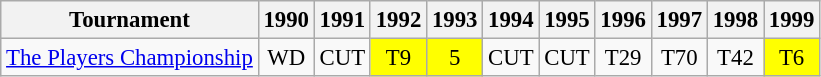<table class="wikitable" style="font-size:95%;text-align:center;">
<tr>
<th>Tournament</th>
<th>1990</th>
<th>1991</th>
<th>1992</th>
<th>1993</th>
<th>1994</th>
<th>1995</th>
<th>1996</th>
<th>1997</th>
<th>1998</th>
<th>1999</th>
</tr>
<tr>
<td align=left><a href='#'>The Players Championship</a></td>
<td>WD</td>
<td>CUT</td>
<td style="background:yellow;">T9</td>
<td style="background:yellow;">5</td>
<td>CUT</td>
<td>CUT</td>
<td>T29</td>
<td>T70</td>
<td>T42</td>
<td style="background:yellow;">T6</td>
</tr>
</table>
